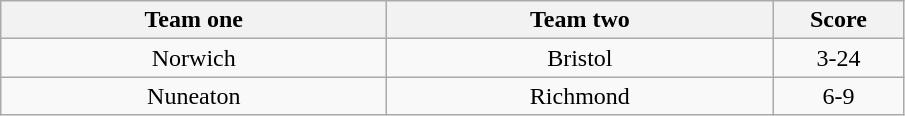<table class="wikitable" style="text-align: center">
<tr>
<th width=250>Team one</th>
<th width=250>Team two</th>
<th width=80>Score</th>
</tr>
<tr>
<td>Norwich</td>
<td>Bristol</td>
<td>3-24</td>
</tr>
<tr>
<td>Nuneaton</td>
<td>Richmond</td>
<td>6-9</td>
</tr>
</table>
